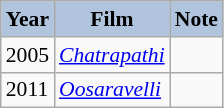<table class="wikitable" style="font-size:90%">
<tr style="text-align:center;">
<th style="text-align:center; background:#b0c4de;">Year</th>
<th style="text-align:center; background:#b0c4de;">Film</th>
<th style="text-align:center; background:#b0c4de;">Note</th>
</tr>
<tr>
<td>2005</td>
<td><em><a href='#'>Chatrapathi</a></em></td>
<td></td>
</tr>
<tr>
<td>2011</td>
<td><em><a href='#'>Oosaravelli</a></em></td>
<td></td>
</tr>
</table>
